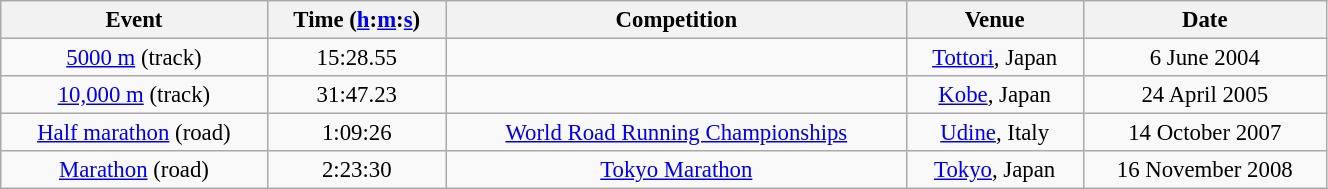<table class="wikitable" style=" text-align:center; font-size:95%;" width="70%">
<tr>
<th>Event</th>
<th>Time (<a href='#'>h</a>:<a href='#'>m</a>:<a href='#'>s</a>)</th>
<th>Competition</th>
<th>Venue</th>
<th>Date</th>
</tr>
<tr>
<td><a href='#'>5000 m</a> (track)</td>
<td>15:28.55</td>
<td></td>
<td><a href='#'>Tottori</a>, Japan</td>
<td>6 June 2004</td>
</tr>
<tr>
<td><a href='#'>10,000 m</a> (track)</td>
<td>31:47.23</td>
<td></td>
<td><a href='#'>Kobe</a>, Japan</td>
<td>24 April 2005</td>
</tr>
<tr>
<td><a href='#'>Half marathon</a> (road)</td>
<td>1:09:26</td>
<td><a href='#'>World Road Running Championships</a></td>
<td><a href='#'>Udine</a>, Italy</td>
<td>14 October 2007</td>
</tr>
<tr>
<td><a href='#'>Marathon</a> (road)</td>
<td>2:23:30</td>
<td><a href='#'>Tokyo Marathon</a></td>
<td><a href='#'>Tokyo</a>, Japan</td>
<td>16 November 2008</td>
</tr>
</table>
